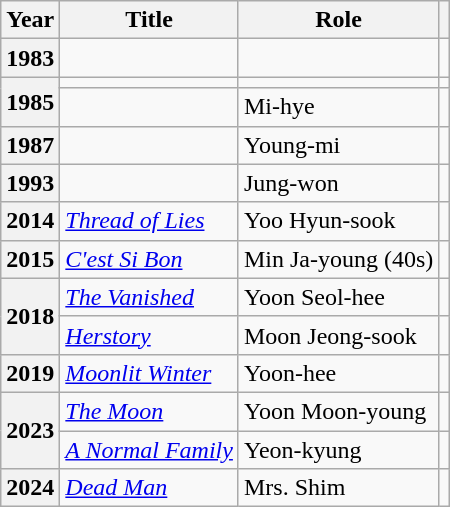<table class="wikitable plainrowheaders sortable">
<tr>
<th scope="col">Year</th>
<th scope="col">Title</th>
<th scope="col">Role</th>
<th scope="col" class="unsortable"></th>
</tr>
<tr>
<th scope="row">1983</th>
<td><em></em></td>
<td></td>
<td></td>
</tr>
<tr>
<th scope="row" rowspan="2">1985</th>
<td><em></em></td>
<td></td>
<td></td>
</tr>
<tr>
<td><em></em></td>
<td>Mi-hye</td>
<td></td>
</tr>
<tr>
<th scope="row">1987</th>
<td><em></em></td>
<td>Young-mi</td>
<td></td>
</tr>
<tr>
<th scope="row">1993</th>
<td><em></em></td>
<td>Jung-won</td>
<td></td>
</tr>
<tr>
<th scope="row">2014</th>
<td><em><a href='#'>Thread of Lies</a></em></td>
<td>Yoo Hyun-sook</td>
<td></td>
</tr>
<tr>
<th scope="row">2015</th>
<td><em><a href='#'>C'est Si Bon</a></em></td>
<td>Min Ja-young (40s)</td>
<td></td>
</tr>
<tr>
<th scope="row" rowspan="2">2018</th>
<td><em><a href='#'>The Vanished</a></em></td>
<td>Yoon Seol-hee</td>
<td></td>
</tr>
<tr>
<td><em><a href='#'>Herstory</a></em></td>
<td>Moon Jeong-sook</td>
<td></td>
</tr>
<tr>
<th scope="row">2019</th>
<td><em><a href='#'>Moonlit Winter</a></em></td>
<td>Yoon-hee</td>
<td></td>
</tr>
<tr>
<th scope="row" rowspan="2">2023</th>
<td><em><a href='#'>The Moon</a></em></td>
<td>Yoon Moon-young</td>
<td style="text-align:center"></td>
</tr>
<tr>
<td><em><a href='#'>A Normal Family</a></em></td>
<td>Yeon-kyung</td>
<td style="text-align:center"></td>
</tr>
<tr>
<th scope="row">2024</th>
<td><em><a href='#'>Dead Man</a></em></td>
<td>Mrs. Shim</td>
<td style="text-align:center"></td>
</tr>
</table>
